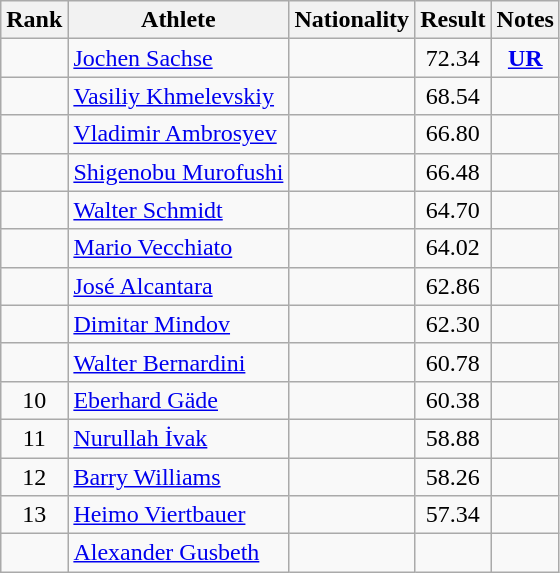<table class="wikitable sortable" style="text-align:center">
<tr>
<th>Rank</th>
<th>Athlete</th>
<th>Nationality</th>
<th>Result</th>
<th>Notes</th>
</tr>
<tr>
<td></td>
<td align=left><a href='#'>Jochen Sachse</a></td>
<td align=left></td>
<td>72.34</td>
<td><strong><a href='#'>UR</a></strong></td>
</tr>
<tr>
<td></td>
<td align=left><a href='#'>Vasiliy Khmelevskiy</a></td>
<td align=left></td>
<td>68.54</td>
<td></td>
</tr>
<tr>
<td></td>
<td align=left><a href='#'>Vladimir Ambrosyev</a></td>
<td align=left></td>
<td>66.80</td>
<td></td>
</tr>
<tr>
<td></td>
<td align=left><a href='#'>Shigenobu Murofushi</a></td>
<td align=left></td>
<td>66.48</td>
<td></td>
</tr>
<tr>
<td></td>
<td align=left><a href='#'>Walter Schmidt</a></td>
<td align=left></td>
<td>64.70</td>
<td></td>
</tr>
<tr>
<td></td>
<td align=left><a href='#'>Mario Vecchiato</a></td>
<td align=left></td>
<td>64.02</td>
<td></td>
</tr>
<tr>
<td></td>
<td align=left><a href='#'>José Alcantara</a></td>
<td align=left></td>
<td>62.86</td>
<td></td>
</tr>
<tr>
<td></td>
<td align=left><a href='#'>Dimitar Mindov</a></td>
<td align=left></td>
<td>62.30</td>
<td></td>
</tr>
<tr>
<td></td>
<td align=left><a href='#'>Walter Bernardini</a></td>
<td align=left></td>
<td>60.78</td>
<td></td>
</tr>
<tr>
<td>10</td>
<td align=left><a href='#'>Eberhard Gäde</a></td>
<td align=left></td>
<td>60.38</td>
<td></td>
</tr>
<tr>
<td>11</td>
<td align=left><a href='#'>Nurullah İvak</a></td>
<td align=left></td>
<td>58.88</td>
<td></td>
</tr>
<tr>
<td>12</td>
<td align=left><a href='#'>Barry Williams</a></td>
<td align=left></td>
<td>58.26</td>
<td></td>
</tr>
<tr>
<td>13</td>
<td align=left><a href='#'>Heimo Viertbauer</a></td>
<td align=left></td>
<td>57.34</td>
<td></td>
</tr>
<tr>
<td></td>
<td align=left><a href='#'>Alexander Gusbeth</a></td>
<td align=left></td>
<td></td>
<td></td>
</tr>
</table>
